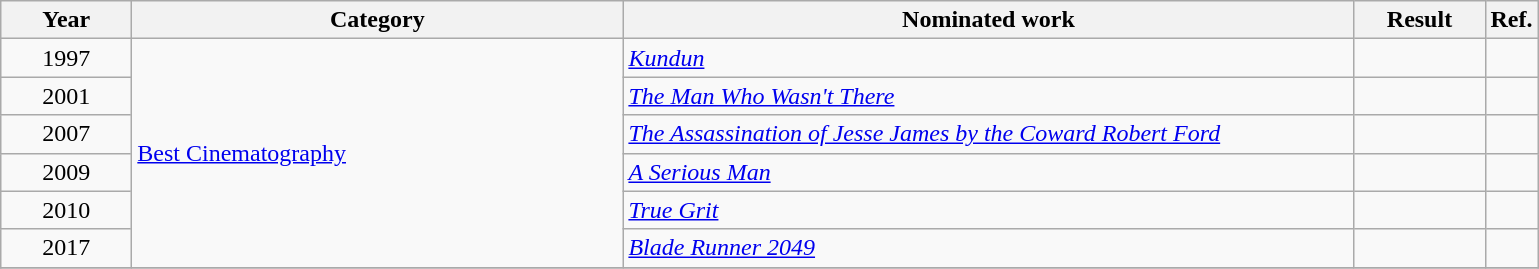<table class=wikitable>
<tr>
<th scope="col" style="width:5em;">Year</th>
<th scope="col" style="width:20em;">Category</th>
<th scope="col" style="width:30em;">Nominated work</th>
<th scope="col" style="width:5em;">Result</th>
<th>Ref.</th>
</tr>
<tr>
<td style="text-align:center;">1997</td>
<td rowspan=6><a href='#'>Best Cinematography</a></td>
<td><em><a href='#'>Kundun</a></em></td>
<td></td>
<td></td>
</tr>
<tr>
<td style="text-align:center;">2001</td>
<td><em><a href='#'>The Man Who Wasn't There</a></em></td>
<td></td>
<td></td>
</tr>
<tr>
<td style="text-align:center;">2007</td>
<td><em><a href='#'>The Assassination of Jesse James by the Coward Robert Ford</a></em></td>
<td></td>
<td></td>
</tr>
<tr>
<td style="text-align:center;">2009</td>
<td><em><a href='#'>A Serious Man</a></em></td>
<td></td>
<td></td>
</tr>
<tr>
<td style="text-align:center;">2010</td>
<td><em><a href='#'>True Grit</a></em></td>
<td></td>
<td></td>
</tr>
<tr>
<td style="text-align:center;">2017</td>
<td><em><a href='#'>Blade Runner 2049</a></em></td>
<td></td>
<td></td>
</tr>
<tr>
</tr>
</table>
